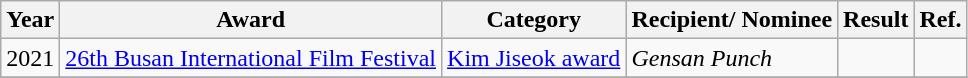<table class="wikitable">
<tr>
<th>Year</th>
<th>Award</th>
<th>Category</th>
<th>Recipient/ Nominee</th>
<th>Result</th>
<th>Ref.</th>
</tr>
<tr>
<td>2021</td>
<td><a href='#'>26th Busan International Film Festival</a></td>
<td><a href='#'>Kim Jiseok award</a></td>
<td><em>Gensan Punch</em></td>
<td></td>
<td></td>
</tr>
<tr>
</tr>
</table>
